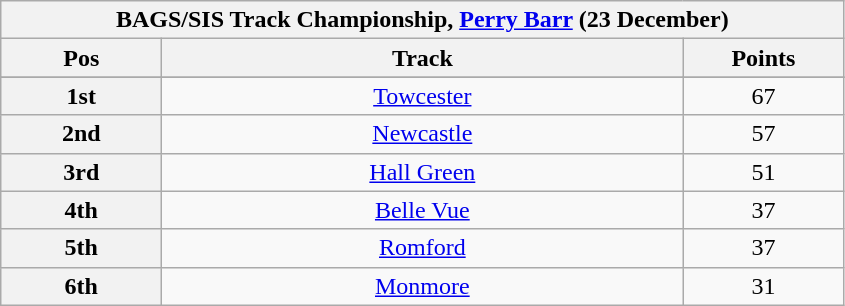<table class="wikitable">
<tr>
<th colspan="3">BAGS/SIS Track Championship, <a href='#'>Perry Barr</a> (23 December)</th>
</tr>
<tr>
<th width=100>Pos</th>
<th width=340>Track</th>
<th width=100>Points</th>
</tr>
<tr>
</tr>
<tr align=center>
<th>1st</th>
<td><a href='#'>Towcester</a></td>
<td align-center>67</td>
</tr>
<tr align=center>
<th>2nd</th>
<td><a href='#'>Newcastle</a></td>
<td align-center>57</td>
</tr>
<tr align=center>
<th>3rd</th>
<td><a href='#'>Hall Green</a></td>
<td align-center>51</td>
</tr>
<tr align=center>
<th>4th</th>
<td><a href='#'>Belle Vue</a></td>
<td align-center>37</td>
</tr>
<tr align=center>
<th>5th</th>
<td><a href='#'>Romford</a></td>
<td align-center>37</td>
</tr>
<tr align=center>
<th>6th</th>
<td><a href='#'>Monmore</a></td>
<td align-center>31</td>
</tr>
</table>
